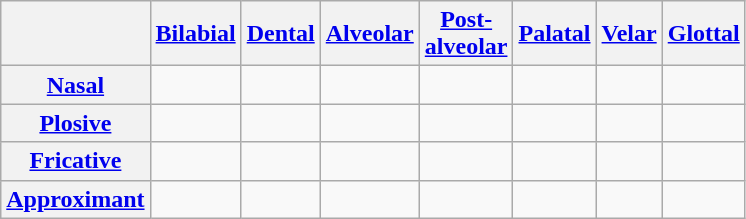<table class="wikitable" style="text-align:center;">
<tr>
<th></th>
<th><a href='#'>Bilabial</a></th>
<th><a href='#'>Dental</a></th>
<th><a href='#'>Alveolar</a></th>
<th><a href='#'>Post-<br>alveolar</a></th>
<th><a href='#'>Palatal</a></th>
<th><a href='#'>Velar</a></th>
<th><a href='#'>Glottal</a></th>
</tr>
<tr>
<th><a href='#'>Nasal</a></th>
<td></td>
<td></td>
<td></td>
<td></td>
<td></td>
<td> </td>
<td></td>
</tr>
<tr>
<th><a href='#'>Plosive</a></th>
<td></td>
<td> </td>
<td> </td>
<td> </td>
<td></td>
<td></td>
<td> </td>
</tr>
<tr>
<th><a href='#'>Fricative</a></th>
<td></td>
<td></td>
<td></td>
<td> </td>
<td></td>
<td></td>
<td></td>
</tr>
<tr>
<th><a href='#'>Approximant</a></th>
<td></td>
<td></td>
<td></td>
<td></td>
<td> </td>
<td></td>
<td></td>
</tr>
</table>
